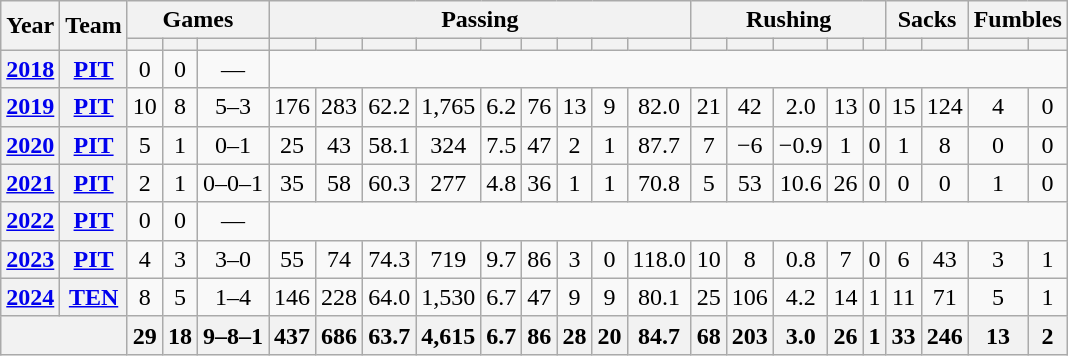<table class="wikitable" style="text-align:center;">
<tr>
<th rowspan="2">Year</th>
<th rowspan="2">Team</th>
<th colspan="3">Games</th>
<th colspan="9">Passing</th>
<th colspan="5">Rushing</th>
<th colspan="2">Sacks</th>
<th colspan="2">Fumbles</th>
</tr>
<tr>
<th></th>
<th></th>
<th></th>
<th></th>
<th></th>
<th></th>
<th></th>
<th></th>
<th></th>
<th></th>
<th></th>
<th></th>
<th></th>
<th></th>
<th></th>
<th></th>
<th></th>
<th></th>
<th></th>
<th></th>
<th></th>
</tr>
<tr>
<th><a href='#'>2018</a></th>
<th><a href='#'>PIT</a></th>
<td>0</td>
<td>0</td>
<td>—</td>
<td colspan="18"></td>
</tr>
<tr>
<th><a href='#'>2019</a></th>
<th><a href='#'>PIT</a></th>
<td>10</td>
<td>8</td>
<td>5–3</td>
<td>176</td>
<td>283</td>
<td>62.2</td>
<td>1,765</td>
<td>6.2</td>
<td>76</td>
<td>13</td>
<td>9</td>
<td>82.0</td>
<td>21</td>
<td>42</td>
<td>2.0</td>
<td>13</td>
<td>0</td>
<td>15</td>
<td>124</td>
<td>4</td>
<td>0</td>
</tr>
<tr>
<th><a href='#'>2020</a></th>
<th><a href='#'>PIT</a></th>
<td>5</td>
<td>1</td>
<td>0–1</td>
<td>25</td>
<td>43</td>
<td>58.1</td>
<td>324</td>
<td>7.5</td>
<td>47</td>
<td>2</td>
<td>1</td>
<td>87.7</td>
<td>7</td>
<td>−6</td>
<td>−0.9</td>
<td>1</td>
<td>0</td>
<td>1</td>
<td>8</td>
<td>0</td>
<td>0</td>
</tr>
<tr>
<th><a href='#'>2021</a></th>
<th><a href='#'>PIT</a></th>
<td>2</td>
<td>1</td>
<td>0–0–1</td>
<td>35</td>
<td>58</td>
<td>60.3</td>
<td>277</td>
<td>4.8</td>
<td>36</td>
<td>1</td>
<td>1</td>
<td>70.8</td>
<td>5</td>
<td>53</td>
<td>10.6</td>
<td>26</td>
<td>0</td>
<td>0</td>
<td>0</td>
<td>1</td>
<td>0</td>
</tr>
<tr>
<th><a href='#'>2022</a></th>
<th><a href='#'>PIT</a></th>
<td>0</td>
<td>0</td>
<td>—</td>
<td colspan="18"></td>
</tr>
<tr>
<th><a href='#'>2023</a></th>
<th><a href='#'>PIT</a></th>
<td>4</td>
<td>3</td>
<td>3–0</td>
<td>55</td>
<td>74</td>
<td>74.3</td>
<td>719</td>
<td>9.7</td>
<td>86</td>
<td>3</td>
<td>0</td>
<td>118.0</td>
<td>10</td>
<td>8</td>
<td>0.8</td>
<td>7</td>
<td>0</td>
<td>6</td>
<td>43</td>
<td>3</td>
<td>1</td>
</tr>
<tr>
<th><a href='#'>2024</a></th>
<th><a href='#'>TEN</a></th>
<td>8</td>
<td>5</td>
<td>1–4</td>
<td>146</td>
<td>228</td>
<td>64.0</td>
<td>1,530</td>
<td>6.7</td>
<td>47</td>
<td>9</td>
<td>9</td>
<td>80.1</td>
<td>25</td>
<td>106</td>
<td>4.2</td>
<td>14</td>
<td>1</td>
<td>11</td>
<td>71</td>
<td>5</td>
<td>1</td>
</tr>
<tr>
<th colspan="2"></th>
<th>29</th>
<th>18</th>
<th>9–8–1</th>
<th>437</th>
<th>686</th>
<th>63.7</th>
<th>4,615</th>
<th>6.7</th>
<th>86</th>
<th>28</th>
<th>20</th>
<th>84.7</th>
<th>68</th>
<th>203</th>
<th>3.0</th>
<th>26</th>
<th>1</th>
<th>33</th>
<th>246</th>
<th>13</th>
<th>2</th>
</tr>
</table>
